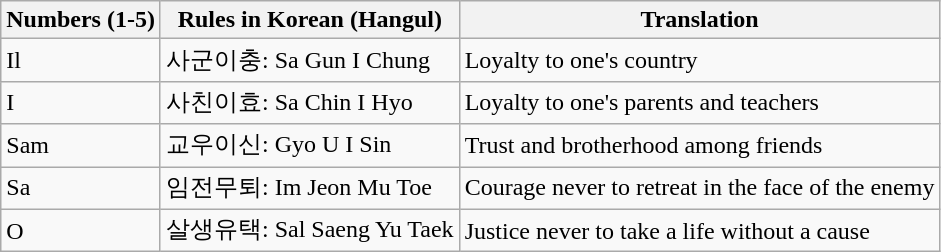<table class="wikitable">
<tr>
<th>Numbers (1-5)</th>
<th>Rules in Korean (Hangul)</th>
<th>Translation</th>
</tr>
<tr>
<td>Il</td>
<td>사군이충: Sa Gun I Chung</td>
<td>Loyalty to one's country</td>
</tr>
<tr>
<td>I</td>
<td>사친이효: Sa Chin I Hyo</td>
<td>Loyalty to one's parents and teachers</td>
</tr>
<tr>
<td>Sam</td>
<td>교우이신: Gyo U I Sin</td>
<td>Trust and brotherhood among friends</td>
</tr>
<tr>
<td>Sa</td>
<td>임전무퇴: Im Jeon Mu Toe</td>
<td>Courage never to retreat in the face of the enemy</td>
</tr>
<tr>
<td>O</td>
<td>살생유택: Sal Saeng Yu Taek</td>
<td>Justice never to take a life without a cause</td>
</tr>
</table>
